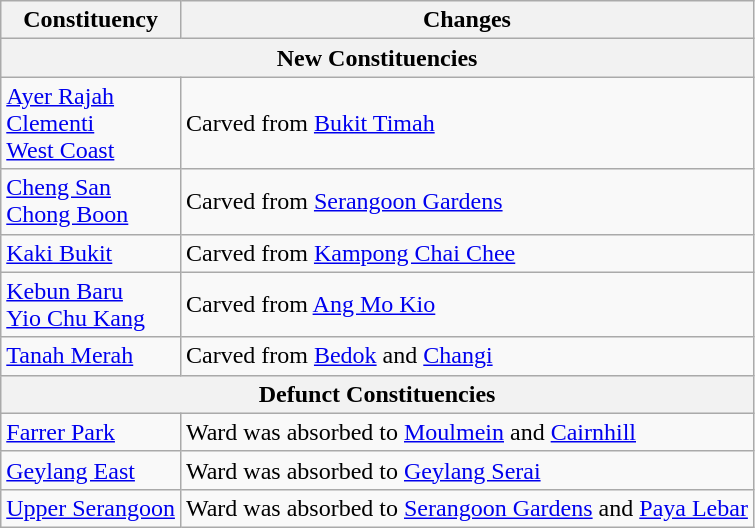<table class="wikitable">
<tr>
<th>Constituency</th>
<th>Changes</th>
</tr>
<tr>
<th colspan="2">New Constituencies</th>
</tr>
<tr>
<td><a href='#'>Ayer Rajah</a><br><a href='#'>Clementi</a><br><a href='#'>West Coast</a></td>
<td>Carved from <a href='#'>Bukit Timah</a></td>
</tr>
<tr>
<td><a href='#'>Cheng San</a><br><a href='#'>Chong Boon</a></td>
<td>Carved from <a href='#'>Serangoon Gardens</a></td>
</tr>
<tr>
<td><a href='#'>Kaki Bukit</a></td>
<td>Carved from <a href='#'>Kampong Chai Chee</a></td>
</tr>
<tr>
<td><a href='#'>Kebun Baru</a><br><a href='#'>Yio Chu Kang</a></td>
<td>Carved from <a href='#'>Ang Mo Kio</a></td>
</tr>
<tr>
<td><a href='#'>Tanah Merah</a></td>
<td>Carved from <a href='#'>Bedok</a> and <a href='#'>Changi</a></td>
</tr>
<tr>
<th colspan="2">Defunct Constituencies</th>
</tr>
<tr>
<td><a href='#'>Farrer Park</a></td>
<td>Ward was absorbed to <a href='#'>Moulmein</a> and <a href='#'>Cairnhill</a></td>
</tr>
<tr>
<td><a href='#'>Geylang East</a></td>
<td>Ward was absorbed to <a href='#'>Geylang Serai</a></td>
</tr>
<tr>
<td><a href='#'>Upper Serangoon</a></td>
<td>Ward was absorbed to <a href='#'>Serangoon Gardens</a> and <a href='#'>Paya Lebar</a></td>
</tr>
</table>
